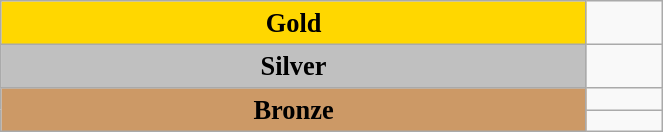<table class="wikitable" style=" text-align:center; font-size:110%;" width="35%">
<tr>
<td rowspan="1" bgcolor="gold"><strong>Gold</strong></td>
<td align=left></td>
</tr>
<tr>
<td rowspan="1" bgcolor="silver"><strong>Silver</strong></td>
<td align=left></td>
</tr>
<tr>
<td rowspan="2" bgcolor="#cc9966"><strong>Bronze</strong></td>
<td align=left></td>
</tr>
<tr>
<td align=left></td>
</tr>
</table>
